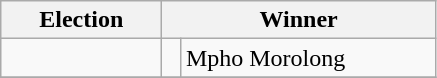<table class=wikitable>
<tr>
<th width=100>Election</th>
<th width=175 colspan=2>Winner</th>
</tr>
<tr>
<td></td>
<td width=5 bgcolor=></td>
<td>Mpho Morolong</td>
</tr>
<tr>
</tr>
</table>
